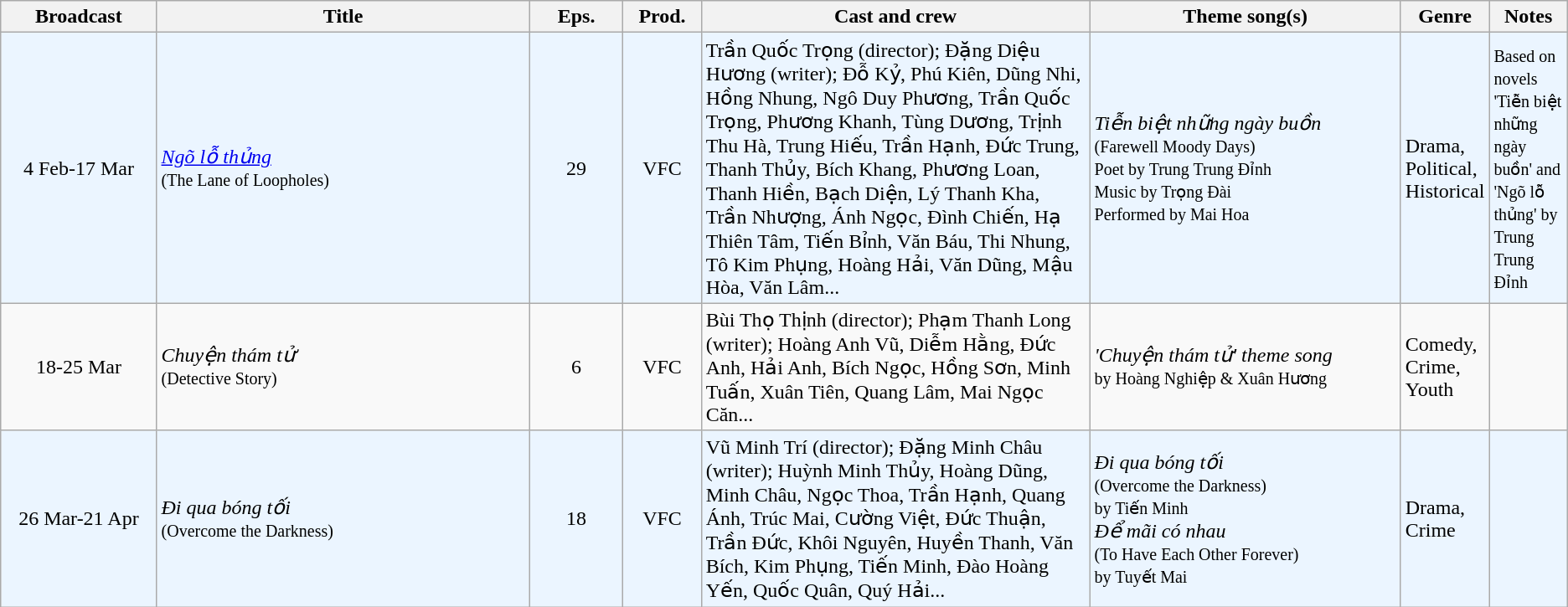<table class="wikitable sortable">
<tr>
<th style="width:10%;">Broadcast</th>
<th style="width:24%;">Title</th>
<th style="width:6%;">Eps.</th>
<th style="width:5%;">Prod.</th>
<th style="width:25%;">Cast and crew</th>
<th style="width:20%;">Theme song(s)</th>
<th style="width:5%;">Genre</th>
<th style="width:5%;">Notes</th>
</tr>
<tr ---- bgcolor="#ebf5ff">
<td style="text-align:center;">4 Feb-17 Mar <br></td>
<td><em><a href='#'>Ngõ lỗ thủng</a></em> <br><small>(The Lane of Loopholes)</small></td>
<td style="text-align:center;">29</td>
<td style="text-align:center;">VFC</td>
<td>Trần Quốc Trọng (director); Đặng Diệu Hương (writer); Đỗ Kỷ, Phú Kiên, Dũng Nhi, Hồng Nhung, Ngô Duy Phương, Trần Quốc Trọng, Phương Khanh, Tùng Dương, Trịnh Thu Hà, Trung Hiếu, Trần Hạnh, Đức Trung, Thanh Thủy, Bích Khang, Phương Loan, Thanh Hiền, Bạch Diện, Lý Thanh Kha, Trần Nhượng, Ánh Ngọc, Đình Chiến, Hạ Thiên Tâm, Tiến Bỉnh, Văn Báu, Thi Nhung, Tô Kim Phụng, Hoàng Hải, Văn Dũng, Mậu Hòa, Văn Lâm...</td>
<td><em>Tiễn biệt những ngày buồn</em> <br><small>(Farewell Moody Days)</small><br><small>Poet by Trung Trung Đỉnh<br>Music by Trọng Đài<br>Performed by Mai Hoa</small></td>
<td>Drama, Political, Historical</td>
<td><small>Based on novels 'Tiễn biệt những ngày buồn' and 'Ngõ lỗ thủng' by Trung Trung Đỉnh</small></td>
</tr>
<tr>
<td style="text-align:center;">18-25 Mar <br></td>
<td><em>Chuyện thám tử</em> <br><small>(Detective Story)</small></td>
<td style="text-align:center;">6</td>
<td style="text-align:center;">VFC</td>
<td>Bùi Thọ Thịnh (director); Phạm Thanh Long (writer); Hoàng Anh Vũ, Diễm Hằng, Đức Anh, Hải Anh, Bích Ngọc, Hồng Sơn, Minh Tuấn, Xuân Tiên, Quang Lâm, Mai Ngọc Căn...</td>
<td><em> 'Chuyện thám tử' theme song</em><br><small>by Hoàng Nghiệp & Xuân Hương</small></td>
<td>Comedy, Crime, Youth</td>
<td></td>
</tr>
<tr ---- bgcolor="#ebf5ff">
<td style="text-align:center;">26 Mar-21 Apr <br></td>
<td><em>Đi qua bóng tối</em> <br><small>(Overcome the Darkness)</small></td>
<td style="text-align:center;">18</td>
<td style="text-align:center;">VFC</td>
<td>Vũ Minh Trí (director); Đặng Minh Châu (writer); Huỳnh Minh Thủy, Hoàng Dũng, Minh Châu, Ngọc Thoa, Trần Hạnh, Quang Ánh, Trúc Mai, Cường Việt, Đức Thuận, Trần Đức, Khôi Nguyên, Huyền Thanh, Văn Bích, Kim Phụng, Tiến Minh, Đào Hoàng Yến, Quốc Quân, Quý Hải...</td>
<td><em>Đi qua bóng tối</em> <br><small>(Overcome the Darkness)</small><br><small>by Tiến Minh</small><br><em>Để mãi có nhau</em> <br><small>(To Have Each Other Forever)</small><br><small>by Tuyết Mai</small></td>
<td>Drama, Crime</td>
<td></td>
</tr>
</table>
